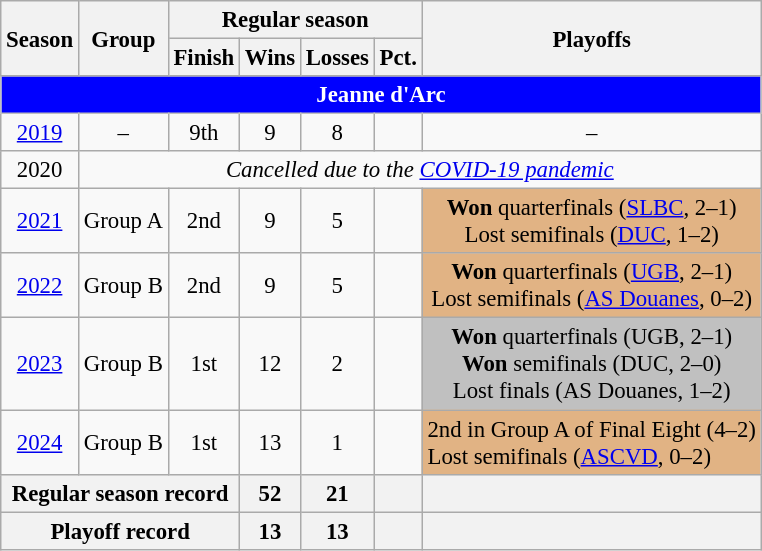<table class="wikitable" style="font-size:95%; text-align:center">
<tr>
<th rowspan="2">Season</th>
<th rowspan="2">Group</th>
<th colspan="4">Regular season</th>
<th rowspan="2">Playoffs</th>
</tr>
<tr>
<th>Finish</th>
<th>Wins</th>
<th>Losses</th>
<th>Pct.</th>
</tr>
<tr>
<td colspan="7" style="background:blue; border:1.5px solid silver; color:white;"><strong>Jeanne d'Arc</strong></td>
</tr>
<tr>
<td><a href='#'>2019</a></td>
<td>–</td>
<td>9th</td>
<td>9</td>
<td>8</td>
<td></td>
<td>–</td>
</tr>
<tr>
<td>2020</td>
<td colspan="6"><em>Cancelled due to the <a href='#'>COVID-19 pandemic</a></em></td>
</tr>
<tr>
<td><a href='#'>2021</a></td>
<td>Group A</td>
<td>2nd</td>
<td>9</td>
<td>5</td>
<td></td>
<td bgcolor=#e1b384><strong>Won</strong> quarterfinals (<a href='#'>SLBC</a>, 2–1)<br>Lost semifinals (<a href='#'>DUC</a>, 1–2)</td>
</tr>
<tr>
<td><a href='#'>2022</a></td>
<td>Group B</td>
<td>2nd</td>
<td>9</td>
<td>5</td>
<td></td>
<td bgcolor=#e1b384><strong>Won</strong> quarterfinals (<a href='#'>UGB</a>, 2–1)<br>Lost semifinals (<a href='#'>AS Douanes</a>, 0–2)</td>
</tr>
<tr>
<td><a href='#'>2023</a></td>
<td>Group B</td>
<td>1st</td>
<td>12</td>
<td>2</td>
<td></td>
<td bgcolor=silver><strong>Won</strong> quarterfinals (UGB, 2–1)<br><strong>Won</strong> semifinals (DUC, 2–0)<br>Lost finals (AS Douanes, 1–2)</td>
</tr>
<tr>
<td><a href='#'>2024</a></td>
<td>Group B</td>
<td>1st</td>
<td>13</td>
<td>1</td>
<td></td>
<td bgcolor=#e1b384  align="left">2nd in Group A of Final Eight (4–2)<br>Lost semifinals (<a href='#'>ASCVD</a>, 0–2)</td>
</tr>
<tr>
<th colspan="3">Regular season record</th>
<th>52</th>
<th>21</th>
<th></th>
<th></th>
</tr>
<tr>
<th colspan="3">Playoff record</th>
<th>13</th>
<th>13</th>
<th></th>
<th></th>
</tr>
</table>
